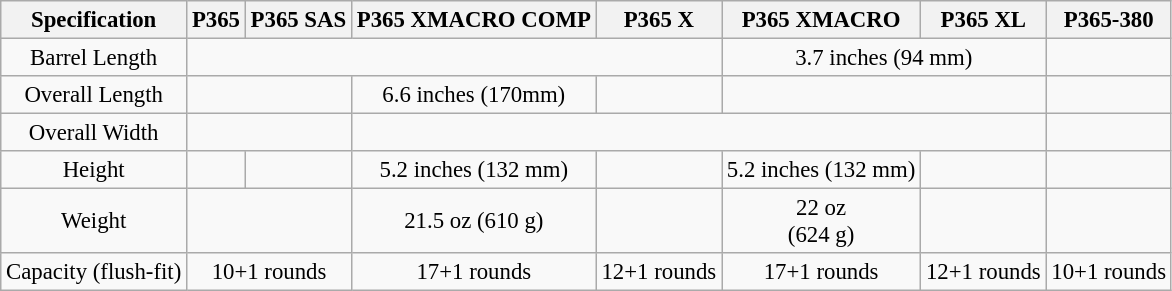<table class="wikitable" style="text-align:center; font-size: 95%;">
<tr>
<th>Specification</th>
<th>P365</th>
<th>P365 SAS</th>
<th>P365 XMACRO COMP</th>
<th>P365 X</th>
<th>P365 XMACRO</th>
<th>P365 XL</th>
<th>P365-380</th>
</tr>
<tr>
<td>Barrel Length</td>
<td colspan="4"></td>
<td colspan="2">3.7 inches (94 mm)</td>
<td></td>
</tr>
<tr>
<td>Overall Length</td>
<td colspan=2></td>
<td>6.6 inches (170mm)</td>
<td></td>
<td colspan="2"></td>
<td></td>
</tr>
<tr>
<td>Overall Width</td>
<td colspan=2></td>
<td colspan="4"></td>
<td></td>
</tr>
<tr>
<td>Height</td>
<td></td>
<td></td>
<td>5.2 inches (132 mm)</td>
<td></td>
<td>5.2 inches (132 mm)</td>
<td></td>
<td></td>
</tr>
<tr>
<td>Weight</td>
<td colspan="2"></td>
<td>21.5 oz (610 g)</td>
<td></td>
<td>22 oz<br>(624 g)</td>
<td></td>
<td></td>
</tr>
<tr>
<td>Capacity (flush-fit)</td>
<td colspan=2>10+1 rounds</td>
<td>17+1 rounds</td>
<td>12+1 rounds</td>
<td>17+1 rounds</td>
<td>12+1 rounds</td>
<td>10+1 rounds</td>
</tr>
</table>
